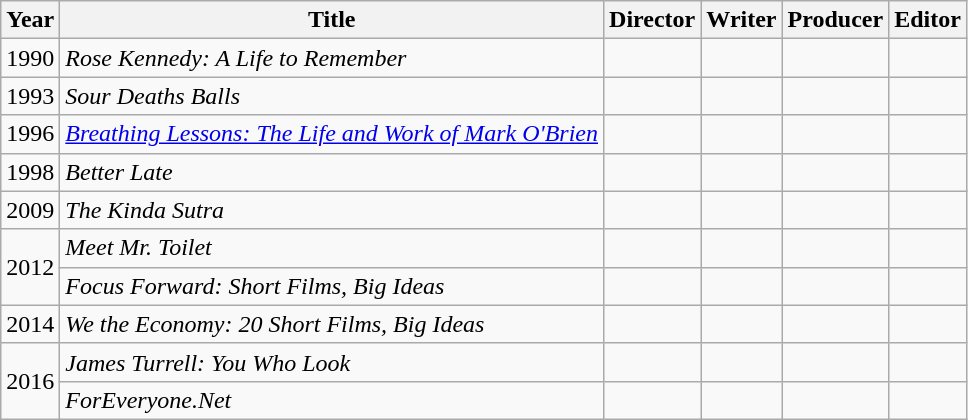<table class="wikitable">
<tr>
<th>Year</th>
<th>Title</th>
<th>Director</th>
<th>Writer</th>
<th>Producer</th>
<th>Editor</th>
</tr>
<tr>
<td>1990</td>
<td><em>Rose Kennedy: A Life to Remember</em></td>
<td></td>
<td></td>
<td></td>
<td></td>
</tr>
<tr>
<td>1993</td>
<td><em>Sour Deaths Balls</em></td>
<td></td>
<td></td>
<td></td>
<td></td>
</tr>
<tr>
<td>1996</td>
<td><em><a href='#'>Breathing Lessons: The Life and Work of Mark O'Brien</a></em></td>
<td></td>
<td></td>
<td></td>
<td></td>
</tr>
<tr>
<td>1998</td>
<td><em>Better Late</em></td>
<td></td>
<td></td>
<td></td>
<td></td>
</tr>
<tr>
<td>2009</td>
<td><em>The Kinda Sutra</em></td>
<td></td>
<td></td>
<td></td>
<td></td>
</tr>
<tr>
<td rowspan=2>2012</td>
<td><em>Meet Mr. Toilet</em></td>
<td></td>
<td></td>
<td></td>
<td></td>
</tr>
<tr>
<td><em>Focus Forward: Short Films, Big Ideas</em></td>
<td></td>
<td></td>
<td></td>
<td></td>
</tr>
<tr>
<td>2014</td>
<td><em>We the Economy: 20 Short Films, Big Ideas</em></td>
<td></td>
<td></td>
<td></td>
<td></td>
</tr>
<tr>
<td rowspan=2>2016</td>
<td><em>James Turrell: You Who Look</em></td>
<td></td>
<td></td>
<td></td>
<td></td>
</tr>
<tr>
<td><em>ForEveryone.Net</em></td>
<td></td>
<td></td>
<td></td>
<td></td>
</tr>
</table>
